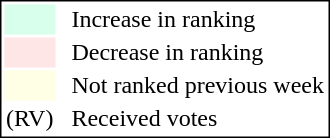<table style="border:1px solid black;">
<tr>
<td style="background:#D8FFEB; width:20px;"></td>
<td> </td>
<td>Increase in ranking</td>
</tr>
<tr>
<td style="background:#FFE6E6; width:20px;"></td>
<td> </td>
<td>Decrease in ranking</td>
</tr>
<tr>
<td style="background:#FFFFE6; width:20px;"></td>
<td> </td>
<td>Not ranked previous week</td>
</tr>
<tr>
<td>(RV)</td>
<td> </td>
<td>Received votes</td>
</tr>
</table>
